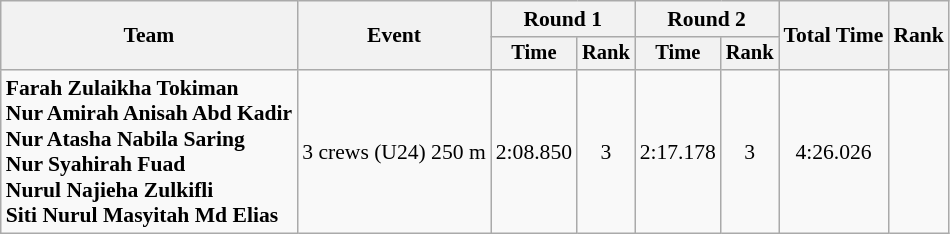<table class="wikitable" style="font-size:90%">
<tr>
<th rowspan=2>Team</th>
<th rowspan=2>Event</th>
<th colspan=2>Round 1</th>
<th colspan=2>Round 2</th>
<th rowspan=2>Total Time</th>
<th rowspan=2>Rank</th>
</tr>
<tr style="font-size:95%">
<th>Time</th>
<th>Rank</th>
<th>Time</th>
<th>Rank</th>
</tr>
<tr align=center>
<td align=left><strong>Farah Zulaikha Tokiman<br>Nur Amirah Anisah Abd Kadir<br>Nur Atasha Nabila Saring<br>Nur Syahirah Fuad<br>Nurul Najieha Zulkifli<br>Siti Nurul Masyitah Md Elias</strong></td>
<td align=left>3 crews (U24) 250 m</td>
<td>2:08.850</td>
<td>3</td>
<td>2:17.178</td>
<td>3</td>
<td>4:26.026</td>
<td></td>
</tr>
</table>
